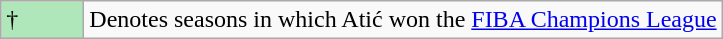<table class="wikitable">
<tr>
<td style="background:#AFE6BA; width:3em;">†</td>
<td>Denotes seasons in which Atić won the <a href='#'>FIBA Champions League</a></td>
</tr>
</table>
